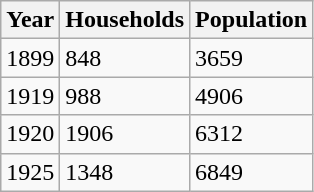<table class="wikitable">
<tr>
<th>Year</th>
<th>Households</th>
<th>Population</th>
</tr>
<tr>
<td>1899</td>
<td>848</td>
<td>3659</td>
</tr>
<tr>
<td>1919</td>
<td>988</td>
<td>4906</td>
</tr>
<tr>
<td>1920</td>
<td>1906</td>
<td>6312</td>
</tr>
<tr>
<td>1925</td>
<td>1348</td>
<td>6849</td>
</tr>
</table>
